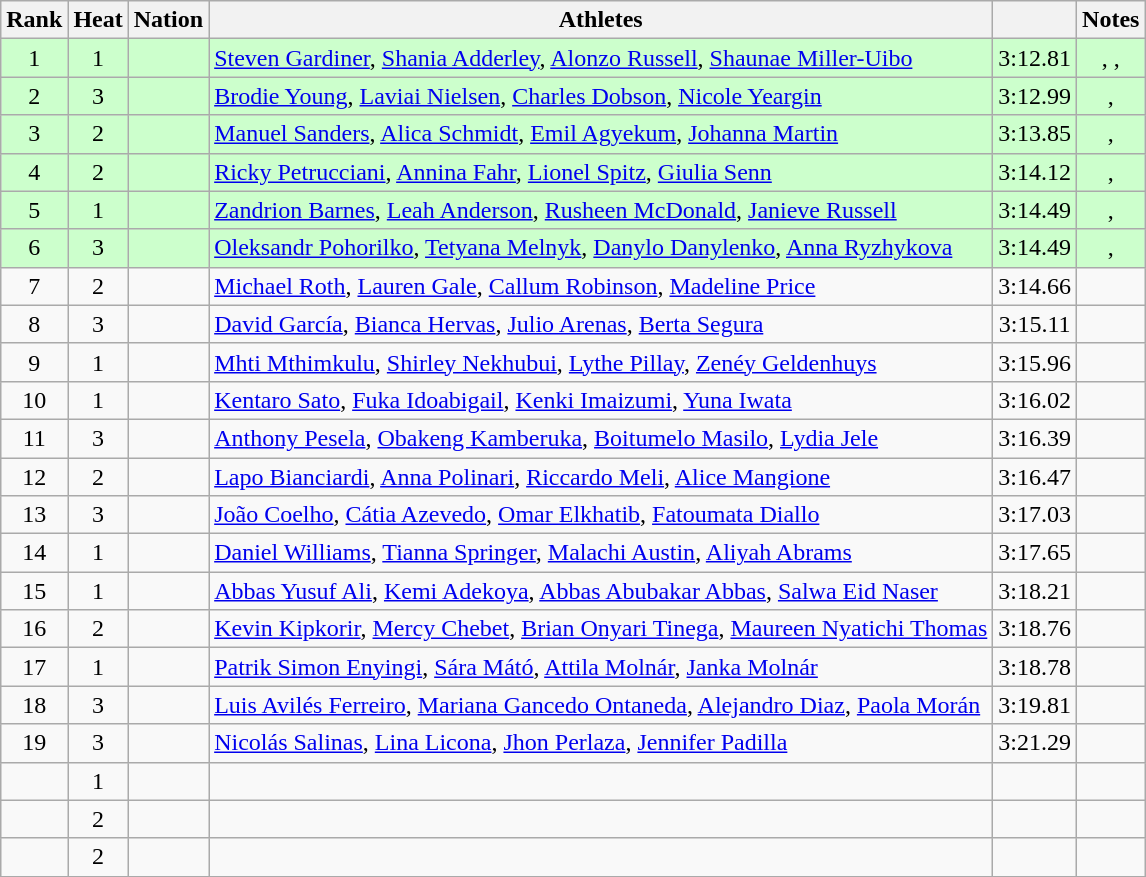<table class="wikitable sortable" style="text-align:center">
<tr>
<th scope=col>Rank</th>
<th scope=col>Heat</th>
<th scope=col>Nation</th>
<th scope=col>Athletes</th>
<th scope=col></th>
<th scope=col>Notes</th>
</tr>
<tr bgcolor="ccffcc">
<td>1</td>
<td>1</td>
<td align="left"></td>
<td align="left"><a href='#'>Steven Gardiner</a>, <a href='#'>Shania Adderley</a>, <a href='#'>Alonzo Russell</a>, <a href='#'>Shaunae Miller-Uibo</a></td>
<td>3:12.81</td>
<td>, ,</td>
</tr>
<tr bgcolor="ccffcc">
<td>2</td>
<td>3</td>
<td align="left"></td>
<td align="left"><a href='#'>Brodie Young</a>, <a href='#'>Laviai Nielsen</a>, <a href='#'>Charles Dobson</a>, <a href='#'>Nicole Yeargin</a></td>
<td>3:12.99</td>
<td>, </td>
</tr>
<tr bgcolor="ccffcc">
<td>3</td>
<td>2</td>
<td align="left"></td>
<td align="left"><a href='#'>Manuel Sanders</a>, <a href='#'>Alica Schmidt</a>, <a href='#'>Emil Agyekum</a>, <a href='#'>Johanna Martin</a></td>
<td>3:13.85</td>
<td>, </td>
</tr>
<tr bgcolor="ccffcc">
<td>4</td>
<td>2</td>
<td align="left"></td>
<td align="left"><a href='#'>Ricky Petrucciani</a>, <a href='#'>Annina Fahr</a>, <a href='#'>Lionel Spitz</a>, <a href='#'>Giulia Senn</a></td>
<td>3:14.12</td>
<td>, </td>
</tr>
<tr bgcolor="ccffcc">
<td>5</td>
<td>1</td>
<td align="left"></td>
<td align="left"><a href='#'>Zandrion Barnes</a>, <a href='#'>Leah Anderson</a>, <a href='#'>Rusheen McDonald</a>, <a href='#'>Janieve Russell</a></td>
<td>3:14.49</td>
<td>, </td>
</tr>
<tr bgcolor="ccffcc">
<td>6</td>
<td>3</td>
<td align="left"></td>
<td align="left"><a href='#'>Oleksandr Pohorilko</a>, <a href='#'>Tetyana Melnyk</a>, <a href='#'>Danylo Danylenko</a>, <a href='#'>Anna Ryzhykova</a></td>
<td>3:14.49</td>
<td>, </td>
</tr>
<tr>
<td>7</td>
<td>2</td>
<td align="left"></td>
<td align="left"><a href='#'>Michael Roth</a>, <a href='#'>Lauren Gale</a>, <a href='#'>Callum Robinson</a>, <a href='#'>Madeline Price</a></td>
<td>3:14.66</td>
<td></td>
</tr>
<tr>
<td>8</td>
<td>3</td>
<td align="left"></td>
<td align="left"><a href='#'>David García</a>, <a href='#'>Bianca Hervas</a>, <a href='#'>Julio Arenas</a>, <a href='#'>Berta Segura</a></td>
<td>3:15.11</td>
<td></td>
</tr>
<tr>
<td>9</td>
<td>1</td>
<td align="left"></td>
<td align="left"><a href='#'>Mhti Mthimkulu</a>, <a href='#'>Shirley Nekhubui</a>, <a href='#'>Lythe Pillay</a>, <a href='#'>Zenéy Geldenhuys</a></td>
<td>3:15.96</td>
<td></td>
</tr>
<tr>
<td>10</td>
<td>1</td>
<td align="left"></td>
<td align="left"><a href='#'>Kentaro Sato</a>, <a href='#'>Fuka Idoabigail</a>, <a href='#'>Kenki Imaizumi</a>, <a href='#'>Yuna Iwata</a></td>
<td>3:16.02</td>
<td></td>
</tr>
<tr>
<td>11</td>
<td>3</td>
<td align="left"></td>
<td align="left"><a href='#'>Anthony Pesela</a>, <a href='#'>Obakeng Kamberuka</a>, <a href='#'>Boitumelo Masilo</a>, <a href='#'>Lydia Jele</a></td>
<td>3:16.39</td>
<td></td>
</tr>
<tr>
<td>12</td>
<td>2</td>
<td align="left"></td>
<td align="left"><a href='#'>Lapo Bianciardi</a>, <a href='#'>Anna Polinari</a>, <a href='#'>Riccardo Meli</a>, <a href='#'>Alice Mangione</a></td>
<td>3:16.47</td>
<td></td>
</tr>
<tr>
<td>13</td>
<td>3</td>
<td align="left"></td>
<td align="left"><a href='#'>João Coelho</a>, <a href='#'>Cátia Azevedo</a>, <a href='#'>Omar Elkhatib</a>, <a href='#'>Fatoumata Diallo</a></td>
<td>3:17.03</td>
<td></td>
</tr>
<tr>
<td>14</td>
<td>1</td>
<td align="left"></td>
<td align="left"><a href='#'>Daniel Williams</a>, <a href='#'>Tianna Springer</a>, <a href='#'>Malachi Austin</a>, <a href='#'>Aliyah Abrams</a></td>
<td>3:17.65</td>
<td></td>
</tr>
<tr>
<td>15</td>
<td>1</td>
<td align="left"></td>
<td align="left"><a href='#'>Abbas Yusuf Ali</a>, <a href='#'>Kemi Adekoya</a>, <a href='#'>Abbas Abubakar Abbas</a>, <a href='#'>Salwa Eid Naser</a></td>
<td>3:18.21</td>
<td></td>
</tr>
<tr>
<td>16</td>
<td>2</td>
<td align="left"></td>
<td align="left"><a href='#'>Kevin Kipkorir</a>, <a href='#'>Mercy Chebet</a>, <a href='#'>Brian Onyari Tinega</a>, <a href='#'>Maureen Nyatichi Thomas</a></td>
<td>3:18.76</td>
<td></td>
</tr>
<tr>
<td>17</td>
<td>1</td>
<td align="left"></td>
<td align="left"><a href='#'>Patrik Simon Enyingi</a>, <a href='#'>Sára Mátó</a>, <a href='#'>Attila Molnár</a>, <a href='#'>Janka Molnár</a></td>
<td>3:18.78</td>
<td></td>
</tr>
<tr>
<td>18</td>
<td>3</td>
<td align="left"></td>
<td align="left"><a href='#'>Luis Avilés Ferreiro</a>, <a href='#'>Mariana Gancedo Ontaneda</a>, <a href='#'>Alejandro Diaz</a>, <a href='#'>Paola Morán</a></td>
<td>3:19.81</td>
<td></td>
</tr>
<tr>
<td>19</td>
<td>3</td>
<td align="left"></td>
<td align="left"><a href='#'>Nicolás Salinas</a>, <a href='#'>Lina Licona</a>, <a href='#'>Jhon Perlaza</a>, <a href='#'>Jennifer Padilla</a></td>
<td>3:21.29</td>
<td></td>
</tr>
<tr>
<td></td>
<td>1</td>
<td align="left"></td>
<td align="left"></td>
<td></td>
<td></td>
</tr>
<tr>
<td></td>
<td>2</td>
<td align="left"></td>
<td align="left"></td>
<td></td>
<td></td>
</tr>
<tr>
<td></td>
<td>2</td>
<td align="left"></td>
<td align="left"></td>
<td></td>
<td></td>
</tr>
</table>
